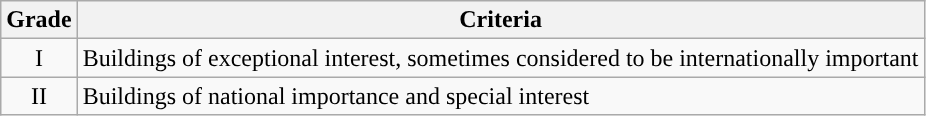<table class="wikitable">
<tr>
<th>Grade</th>
<th>Criteria</th>
</tr>
<tr>
<td align="center" >I</td>
<td>Buildings of exceptional interest, sometimes considered to be internationally important</td>
</tr>
<tr>
<td align="center" >II</td>
<td>Buildings of national importance and special interest</td>
</tr>
</table>
